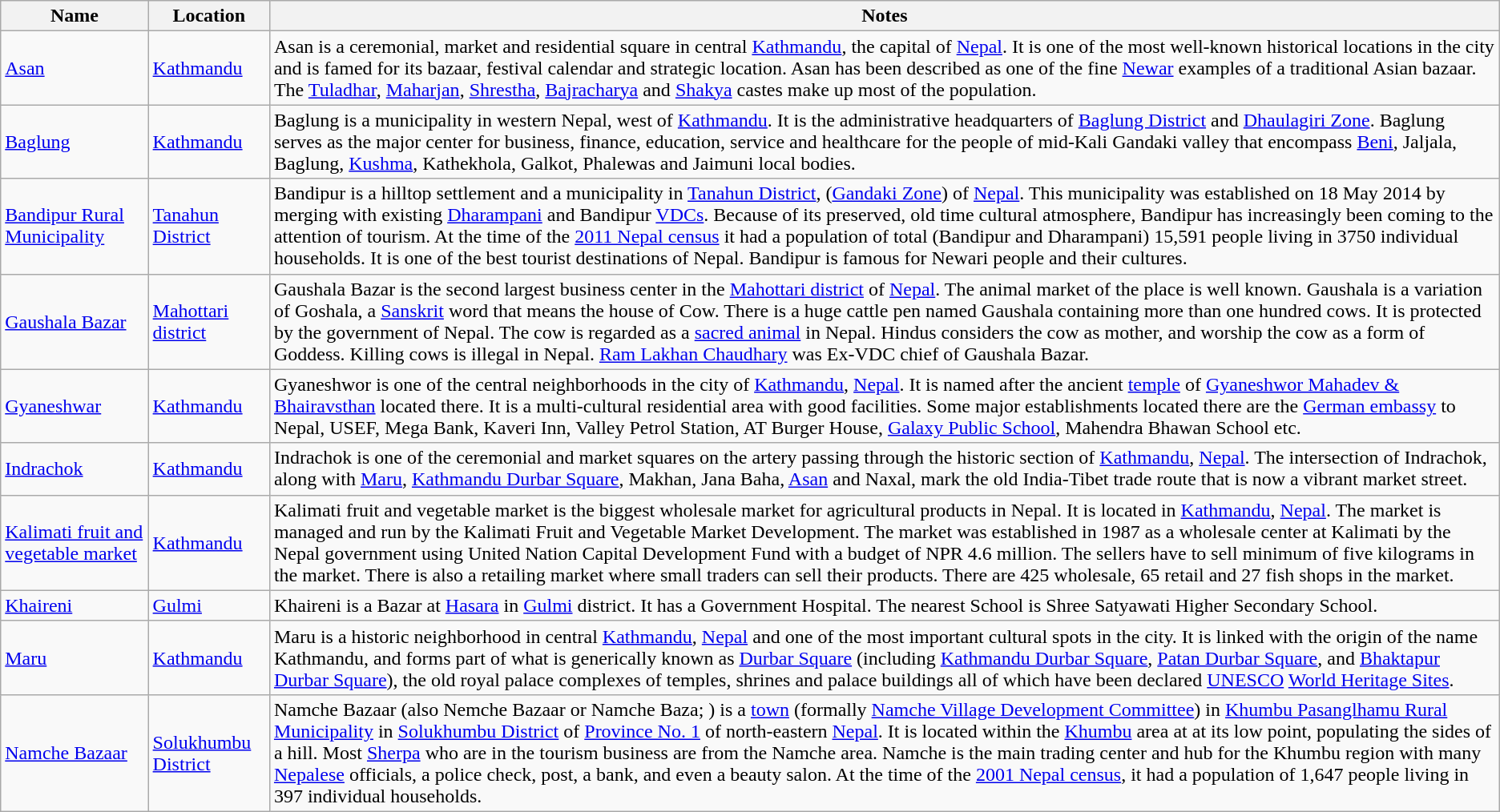<table class="wikitable">
<tr>
<th>Name</th>
<th>Location</th>
<th>Notes</th>
</tr>
<tr>
<td><a href='#'>Asan</a></td>
<td><a href='#'>Kathmandu</a></td>
<td>Asan is a ceremonial, market and residential square in central <a href='#'>Kathmandu</a>, the capital of <a href='#'>Nepal</a>. It is one of the most well-known historical locations in the city and is famed for its bazaar, festival calendar and strategic location. Asan has been described as one of the fine <a href='#'>Newar</a> examples of a traditional Asian bazaar. The <a href='#'>Tuladhar</a>, <a href='#'>Maharjan</a>, <a href='#'>Shrestha</a>, <a href='#'>Bajracharya</a> and <a href='#'>Shakya</a> castes make up most of the population.</td>
</tr>
<tr>
<td><a href='#'>Baglung</a></td>
<td><a href='#'>Kathmandu</a></td>
<td>Baglung is a municipality in western Nepal,  west of <a href='#'>Kathmandu</a>. It is the administrative headquarters of <a href='#'>Baglung District</a> and <a href='#'>Dhaulagiri Zone</a>. Baglung serves as the major center for business, finance, education, service and healthcare for the people of mid-Kali Gandaki valley that encompass <a href='#'>Beni</a>, Jaljala, Baglung, <a href='#'>Kushma</a>, Kathekhola, Galkot, Phalewas and Jaimuni local bodies.</td>
</tr>
<tr>
<td><a href='#'>Bandipur Rural Municipality</a></td>
<td><a href='#'>Tanahun District</a></td>
<td>Bandipur is a hilltop settlement and a municipality in <a href='#'>Tanahun District</a>, (<a href='#'>Gandaki Zone</a>) of <a href='#'>Nepal</a>. This municipality was established on 18 May 2014 by merging with existing <a href='#'>Dharampani</a> and Bandipur <a href='#'>VDCs</a>. Because of its preserved, old time cultural atmosphere, Bandipur has increasingly been coming to the attention of tourism.  At the time of the <a href='#'>2011 Nepal census</a> it had a population of total (Bandipur and Dharampani) 15,591 people living in 3750 individual households. It is one of the best tourist destinations of Nepal. Bandipur is famous for Newari people and their cultures.</td>
</tr>
<tr>
<td><a href='#'>Gaushala Bazar</a></td>
<td><a href='#'>Mahottari district</a></td>
<td>Gaushala Bazar is the second largest business center in the <a href='#'>Mahottari district</a> of <a href='#'>Nepal</a>. The animal market of the place is well known. Gaushala is a variation of Goshala, a <a href='#'>Sanskrit</a> word that means the house of Cow. There is a huge cattle pen named Gaushala containing more than one hundred cows. It is protected by the government of Nepal. The cow is regarded as a <a href='#'>sacred animal</a> in Nepal. Hindus considers the cow as mother, and worship the cow as a form of Goddess. Killing cows is illegal in Nepal. <a href='#'>Ram Lakhan Chaudhary</a> was Ex-VDC chief of Gaushala Bazar.</td>
</tr>
<tr>
<td><a href='#'>Gyaneshwar</a></td>
<td><a href='#'>Kathmandu</a></td>
<td>Gyaneshwor is one of the central neighborhoods in the city of <a href='#'>Kathmandu</a>, <a href='#'>Nepal</a>. It is named after the ancient <a href='#'>temple</a> of <a href='#'>Gyaneshwor Mahadev & Bhairavsthan</a> located there. It is a multi-cultural residential area with good facilities. Some major establishments located there are the <a href='#'>German embassy</a> to Nepal, USEF, Mega Bank, Kaveri Inn, Valley Petrol Station, AT Burger House, <a href='#'>Galaxy Public School</a>, Mahendra Bhawan School etc.</td>
</tr>
<tr>
<td><a href='#'>Indrachok</a></td>
<td><a href='#'>Kathmandu</a></td>
<td>Indrachok is one of the ceremonial and market squares on the artery passing through the historic section of <a href='#'>Kathmandu</a>, <a href='#'>Nepal</a>. The intersection of Indrachok, along with <a href='#'>Maru</a>, <a href='#'>Kathmandu Durbar Square</a>, Makhan, Jana Baha, <a href='#'>Asan</a> and Naxal, mark the old India-Tibet trade route that is now a vibrant market street.</td>
</tr>
<tr>
<td><a href='#'>Kalimati fruit and vegetable market</a></td>
<td><a href='#'>Kathmandu</a></td>
<td>Kalimati fruit and vegetable market is the biggest wholesale market for agricultural products in Nepal. It is located in <a href='#'>Kathmandu</a>, <a href='#'>Nepal</a>. The market is managed and run by the Kalimati Fruit and Vegetable Market Development. The market was established in 1987 as a wholesale center at Kalimati by the Nepal government using United Nation Capital Development Fund with a budget of NPR 4.6 million. The sellers have to sell minimum of five kilograms in the market. There is also a retailing market where small traders can sell their products. There are 425 wholesale, 65 retail and 27 fish shops in the market.</td>
</tr>
<tr>
<td><a href='#'>Khaireni</a></td>
<td><a href='#'>Gulmi</a></td>
<td>Khaireni is a Bazar at <a href='#'>Hasara</a> in <a href='#'>Gulmi</a> district. It has a Government Hospital. The nearest School is Shree Satyawati Higher Secondary School.</td>
</tr>
<tr>
<td><a href='#'>Maru</a></td>
<td><a href='#'>Kathmandu</a></td>
<td>Maru is a historic neighborhood in central <a href='#'>Kathmandu</a>, <a href='#'>Nepal</a> and one of the most important cultural spots in the city. It is linked with the origin of the name Kathmandu, and forms part of what is generically known as <a href='#'>Durbar Square</a> (including <a href='#'>Kathmandu Durbar Square</a>, <a href='#'>Patan Durbar Square</a>, and <a href='#'>Bhaktapur Durbar Square</a>), the old royal palace complexes of temples, shrines and palace buildings all of which have been declared <a href='#'>UNESCO</a> <a href='#'>World Heritage Sites</a>.</td>
</tr>
<tr>
<td><a href='#'>Namche Bazaar</a></td>
<td><a href='#'>Solukhumbu District</a></td>
<td>Namche Bazaar (also Nemche Bazaar or Namche Baza; ) is a <a href='#'>town</a> (formally <a href='#'>Namche Village Development Committee</a>) in <a href='#'>Khumbu Pasanglhamu Rural Municipality</a> in <a href='#'>Solukhumbu District</a> of <a href='#'>Province No. 1</a> of north-eastern <a href='#'>Nepal</a>. It is located within the <a href='#'>Khumbu</a> area at  at its low point, populating the sides of a hill. Most <a href='#'>Sherpa</a> who are in the tourism business are from the Namche area. Namche is the main trading center and hub for the Khumbu region with many <a href='#'>Nepalese</a> officials, a police check, post, a bank, and even a beauty salon. At the time of the <a href='#'>2001 Nepal census</a>, it had a population of 1,647 people living in 397 individual households.</td>
</tr>
</table>
